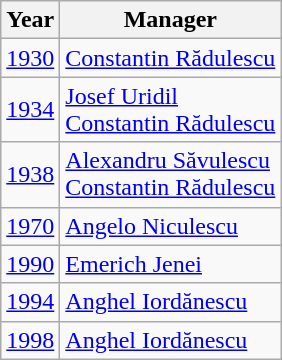<table class="wikitable">
<tr>
<th>Year</th>
<th>Manager</th>
</tr>
<tr>
<td align=center><a href='#'>1930</a></td>
<td> <a href='#'>Constantin Rădulescu</a></td>
</tr>
<tr>
<td align=center><a href='#'>1934</a></td>
<td> <a href='#'>Josef Uridil</a> <br>  <a href='#'>Constantin Rădulescu</a></td>
</tr>
<tr>
<td align=center><a href='#'>1938</a></td>
<td> <a href='#'>Alexandru Săvulescu</a> <br>  <a href='#'>Constantin Rădulescu</a></td>
</tr>
<tr>
<td align=center><a href='#'>1970</a></td>
<td> <a href='#'>Angelo Niculescu</a></td>
</tr>
<tr>
<td align=center><a href='#'>1990</a></td>
<td> <a href='#'>Emerich Jenei</a></td>
</tr>
<tr>
<td align=center><a href='#'>1994</a></td>
<td> <a href='#'>Anghel Iordănescu</a></td>
</tr>
<tr>
<td align=center><a href='#'>1998</a></td>
<td> <a href='#'>Anghel Iordănescu</a></td>
</tr>
</table>
